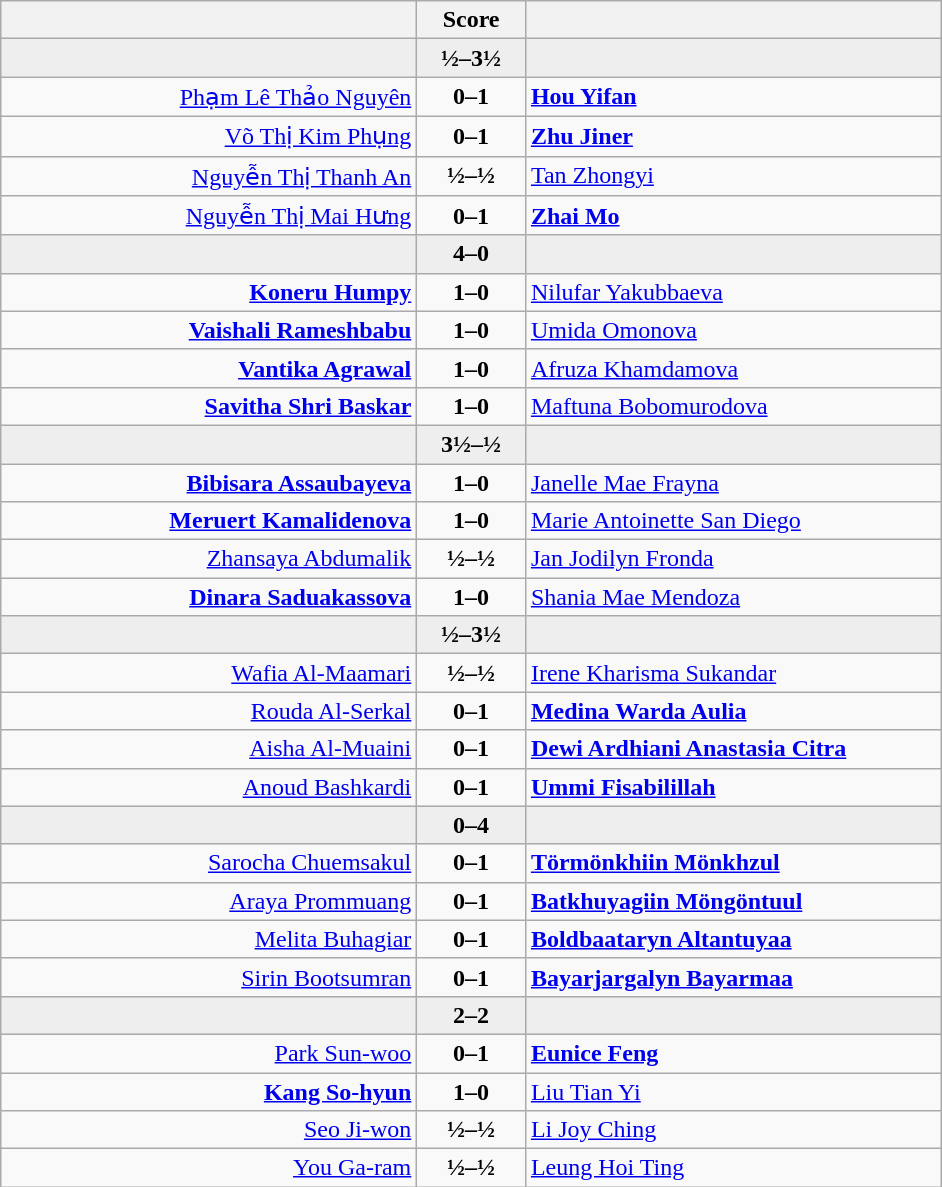<table class="wikitable" style="text-align: center;">
<tr>
<th align="right" width="270"></th>
<th width="65">Score</th>
<th align="left" width="270"></th>
</tr>
<tr style="background:#eeeeee;">
<td align=right></td>
<td align=center><strong>½–3½</strong></td>
<td align=left><strong></strong></td>
</tr>
<tr>
<td align=right><a href='#'>Phạm Lê Thảo Nguyên</a></td>
<td align=center><strong>0–1</strong></td>
<td align=left><strong><a href='#'>Hou Yifan</a></strong></td>
</tr>
<tr>
<td align=right><a href='#'>Võ Thị Kim Phụng</a></td>
<td align=center><strong>0–1</strong></td>
<td align=left><strong><a href='#'>Zhu Jiner</a></strong></td>
</tr>
<tr>
<td align=right><a href='#'>Nguyễn Thị Thanh An</a></td>
<td align=center><strong>½–½</strong></td>
<td align=left><a href='#'>Tan Zhongyi</a></td>
</tr>
<tr>
<td align=right><a href='#'>Nguyễn Thị Mai Hưng</a></td>
<td align=center><strong>0–1</strong></td>
<td align=left><strong><a href='#'>Zhai Mo</a></strong></td>
</tr>
<tr style="background:#eeeeee;">
<td align=right><strong></strong></td>
<td align=center><strong>4–0</strong></td>
<td align=left></td>
</tr>
<tr>
<td align=right><strong><a href='#'>Koneru Humpy</a></strong></td>
<td align=center><strong>1–0</strong></td>
<td align=left><a href='#'>Nilufar Yakubbaeva</a></td>
</tr>
<tr>
<td align=right><strong><a href='#'>Vaishali Rameshbabu</a></strong></td>
<td align=center><strong>1–0</strong></td>
<td align=left><a href='#'>Umida Omonova</a></td>
</tr>
<tr>
<td align=right><strong><a href='#'>Vantika Agrawal</a></strong></td>
<td align=center><strong>1–0</strong></td>
<td align=left><a href='#'>Afruza Khamdamova</a></td>
</tr>
<tr>
<td align=right><strong><a href='#'>Savitha Shri Baskar</a></strong></td>
<td align=center><strong>1–0</strong></td>
<td align=left><a href='#'>Maftuna Bobomurodova</a></td>
</tr>
<tr style="background:#eeeeee;">
<td align=right><strong></strong></td>
<td align=center><strong>3½–½</strong></td>
<td align=left></td>
</tr>
<tr>
<td align=right><strong><a href='#'>Bibisara Assaubayeva</a></strong></td>
<td align=center><strong>1–0</strong></td>
<td align=left><a href='#'>Janelle Mae Frayna</a></td>
</tr>
<tr>
<td align=right><strong><a href='#'>Meruert Kamalidenova</a></strong></td>
<td align=center><strong>1–0</strong></td>
<td align=left><a href='#'>Marie Antoinette San Diego</a></td>
</tr>
<tr>
<td align=right><a href='#'>Zhansaya Abdumalik</a></td>
<td align=center><strong>½–½</strong></td>
<td align=left><a href='#'>Jan Jodilyn Fronda</a></td>
</tr>
<tr>
<td align=right><strong><a href='#'>Dinara Saduakassova</a></strong></td>
<td align=center><strong>1–0</strong></td>
<td align=left><a href='#'>Shania Mae Mendoza</a></td>
</tr>
<tr style="background:#eeeeee;">
<td align=right></td>
<td align=center><strong>½–3½</strong></td>
<td align=left><strong></strong></td>
</tr>
<tr>
<td align=right><a href='#'>Wafia Al-Maamari</a></td>
<td align=center><strong>½–½</strong></td>
<td align=left><a href='#'>Irene Kharisma Sukandar</a></td>
</tr>
<tr>
<td align=right><a href='#'>Rouda Al-Serkal</a></td>
<td align=center><strong>0–1</strong></td>
<td align=left><strong><a href='#'>Medina Warda Aulia</a></strong></td>
</tr>
<tr>
<td align=right><a href='#'>Aisha Al-Muaini</a></td>
<td align=center><strong>0–1</strong></td>
<td align=left><strong><a href='#'>Dewi Ardhiani Anastasia Citra</a></strong></td>
</tr>
<tr>
<td align=right><a href='#'>Anoud Bashkardi</a></td>
<td align=center><strong>0–1</strong></td>
<td align=left><strong><a href='#'>Ummi Fisabilillah</a></strong></td>
</tr>
<tr style="background:#eeeeee;">
<td align=right></td>
<td align=center><strong>0–4</strong></td>
<td align=left><strong></strong></td>
</tr>
<tr>
<td align=right><a href='#'>Sarocha Chuemsakul</a></td>
<td align=center><strong>0–1</strong></td>
<td align=left><strong><a href='#'>Törmönkhiin Mönkhzul</a></strong></td>
</tr>
<tr>
<td align=right><a href='#'>Araya Prommuang</a></td>
<td align=center><strong>0–1</strong></td>
<td align=left><strong><a href='#'>Batkhuyagiin Möngöntuul</a></strong></td>
</tr>
<tr>
<td align=right><a href='#'>Melita Buhagiar</a></td>
<td align=center><strong>0–1</strong></td>
<td align=left><strong><a href='#'>Boldbaataryn Altantuyaa</a></strong></td>
</tr>
<tr>
<td align=right><a href='#'>Sirin Bootsumran</a></td>
<td align=center><strong>0–1</strong></td>
<td align=left><strong><a href='#'>Bayarjargalyn Bayarmaa</a></strong></td>
</tr>
<tr style="background:#eeeeee;">
<td align=right></td>
<td align=center><strong>2–2</strong></td>
<td align=left></td>
</tr>
<tr>
<td align=right><a href='#'>Park Sun-woo</a></td>
<td align=center><strong>0–1</strong></td>
<td align=left><strong><a href='#'>Eunice Feng</a></strong></td>
</tr>
<tr>
<td align=right><strong><a href='#'>Kang So-hyun</a></strong></td>
<td align=center><strong>1–0</strong></td>
<td align=left><a href='#'>Liu Tian Yi</a></td>
</tr>
<tr>
<td align=right><a href='#'>Seo Ji-won</a></td>
<td align=center><strong>½–½</strong></td>
<td align=left><a href='#'>Li Joy Ching</a></td>
</tr>
<tr>
<td align=right><a href='#'>You Ga-ram</a></td>
<td align=center><strong>½–½</strong></td>
<td align=left><a href='#'>Leung Hoi Ting</a></td>
</tr>
</table>
